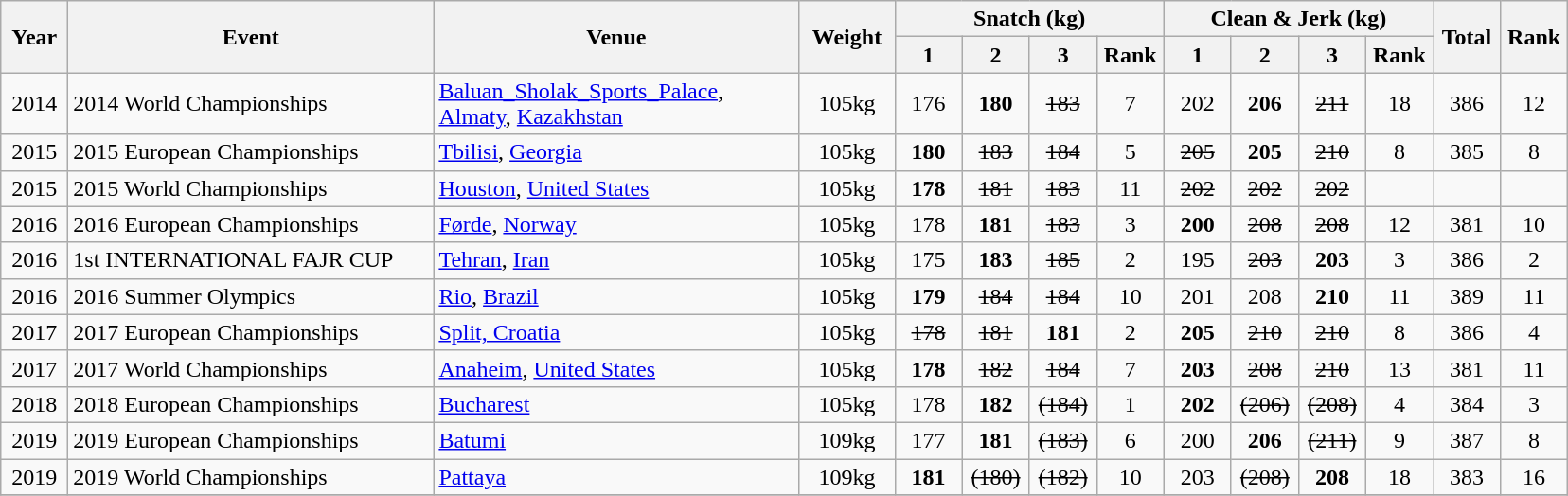<table class="wikitable" style="text-align:center;">
<tr>
<th rowspan=2 width=40>Year</th>
<th rowspan=2 width=250>Event</th>
<th rowspan=2 width=250>Venue</th>
<th rowspan=2 width=60>Weight</th>
<th colspan=4>Snatch (kg)</th>
<th colspan=4>Clean & Jerk (kg)</th>
<th rowspan=2 width=40>Total</th>
<th rowspan=2 width=40>Rank</th>
</tr>
<tr>
<th width=40>1</th>
<th width=40>2</th>
<th width=40>3</th>
<th width=40>Rank</th>
<th width=40>1</th>
<th width=40>2</th>
<th width=40>3</th>
<th width=40>Rank</th>
</tr>
<tr>
<td>2014</td>
<td align=left>2014 World Championships</td>
<td align="left"> <a href='#'>Baluan_Sholak_Sports_Palace</a>, <a href='#'>Almaty</a>, <a href='#'>Kazakhstan</a></td>
<td>105kg</td>
<td>176</td>
<td><strong>180</strong></td>
<td><s>183 </s></td>
<td>7</td>
<td>202</td>
<td><strong>206</strong></td>
<td><s>211 </s></td>
<td>18</td>
<td>386</td>
<td>12</td>
</tr>
<tr>
<td>2015</td>
<td align=left>2015 European Championships</td>
<td align="left"> <a href='#'>Tbilisi</a>, <a href='#'>Georgia</a></td>
<td>105kg</td>
<td><strong>180</strong></td>
<td><s>183 </s></td>
<td><s>184 </s></td>
<td>5</td>
<td><s>205 </s></td>
<td><strong>205</strong></td>
<td><s>210 </s></td>
<td>8</td>
<td>385</td>
<td>8</td>
</tr>
<tr>
<td>2015</td>
<td align=left>2015 World Championships</td>
<td align="left"> <a href='#'>Houston</a>, <a href='#'>United States</a></td>
<td>105kg</td>
<td><strong>178</strong></td>
<td><s>181 </s></td>
<td><s>183 </s></td>
<td>11</td>
<td><s>202</s></td>
<td><s>202 </s></td>
<td><s>202 </s></td>
<td></td>
<td></td>
<td></td>
</tr>
<tr>
<td>2016</td>
<td align=left>2016 European Championships</td>
<td align="left"> <a href='#'>Førde</a>, <a href='#'>Norway</a></td>
<td>105kg</td>
<td>178</td>
<td><strong>181</strong></td>
<td><s>183 </s></td>
<td>3</td>
<td><strong>200</strong></td>
<td><s>208 </s></td>
<td><s>208 </s></td>
<td>12</td>
<td>381</td>
<td>10</td>
</tr>
<tr>
<td>2016</td>
<td align=left>1st INTERNATIONAL FAJR CUP</td>
<td align="left"> <a href='#'>Tehran</a>, <a href='#'>Iran</a></td>
<td>105kg</td>
<td>175</td>
<td><strong>183</strong></td>
<td><s>185 </s></td>
<td>2</td>
<td>195</td>
<td><s>203 </s></td>
<td><strong>203</strong></td>
<td>3</td>
<td>386</td>
<td>2</td>
</tr>
<tr>
<td>2016</td>
<td align=left>2016 Summer Olympics</td>
<td align="left"> <a href='#'>Rio</a>, <a href='#'>Brazil</a></td>
<td>105kg</td>
<td><strong>179</strong></td>
<td><s>184 </s></td>
<td><s>184 </s></td>
<td>10</td>
<td>201</td>
<td>208</td>
<td><strong>210</strong></td>
<td>11</td>
<td>389</td>
<td>11</td>
</tr>
<tr>
<td>2017</td>
<td align=left>2017 European Championships</td>
<td align="left"> <a href='#'>Split, Croatia</a></td>
<td>105kg</td>
<td><s>178 </s></td>
<td><s>181 </s></td>
<td><strong>181</strong></td>
<td>2</td>
<td><strong>205</strong></td>
<td><s>210 </s></td>
<td><s>210 </s></td>
<td>8</td>
<td>386</td>
<td>4</td>
</tr>
<tr>
<td>2017</td>
<td align=left>2017 World Championships</td>
<td align="left"> <a href='#'>Anaheim</a>, <a href='#'>United States</a></td>
<td>105kg</td>
<td><strong>178</strong></td>
<td><s>182 </s></td>
<td><s>184 </s></td>
<td>7</td>
<td><strong>203</strong></td>
<td><s>208 </s></td>
<td><s>210 </s></td>
<td>13</td>
<td>381</td>
<td>11</td>
</tr>
<tr>
<td>2018</td>
<td align=left>2018 European Championships</td>
<td align="left"> <a href='#'>Bucharest</a></td>
<td>105kg</td>
<td>178</td>
<td><strong>182</strong></td>
<td><s>(184)</s></td>
<td>1</td>
<td><strong>202</strong></td>
<td><s>(206)</s></td>
<td><s>(208)</s></td>
<td>4</td>
<td>384</td>
<td>3</td>
</tr>
<tr>
<td>2019</td>
<td align=left>2019 European Championships</td>
<td align="left"> <a href='#'>Batumi</a></td>
<td>109kg</td>
<td>177</td>
<td><strong>181</strong></td>
<td><s>(183)</s></td>
<td>6</td>
<td>200</td>
<td><strong>206</strong></td>
<td><s>(211)</s></td>
<td>9</td>
<td>387</td>
<td>8</td>
</tr>
<tr>
<td>2019</td>
<td align=left>2019 World Championships</td>
<td align="left"> <a href='#'>Pattaya</a></td>
<td>109kg</td>
<td><strong>181</strong></td>
<td><s>(180)</s></td>
<td><s>(182)</s></td>
<td>10</td>
<td>203</td>
<td><s>(208)</s></td>
<td><strong>208</strong></td>
<td>18</td>
<td>383</td>
<td>16</td>
</tr>
<tr>
</tr>
</table>
